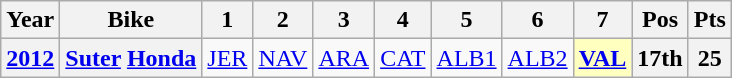<table class="wikitable" style="text-align:center;">
<tr>
<th>Year</th>
<th>Bike</th>
<th>1</th>
<th>2</th>
<th>3</th>
<th>4</th>
<th>5</th>
<th>6</th>
<th>7</th>
<th>Pos</th>
<th>Pts</th>
</tr>
<tr>
<th><a href='#'>2012</a></th>
<th><a href='#'>Suter</a> <a href='#'>Honda</a></th>
<td><a href='#'>JER</a></td>
<td><a href='#'>NAV</a></td>
<td><a href='#'>ARA</a></td>
<td><a href='#'>CAT</a></td>
<td><a href='#'>ALB1</a></td>
<td><a href='#'>ALB2</a></td>
<td style="background:#FFFFBF;"><strong><a href='#'>VAL</a></strong><br></td>
<th>17th</th>
<th>25</th>
</tr>
</table>
